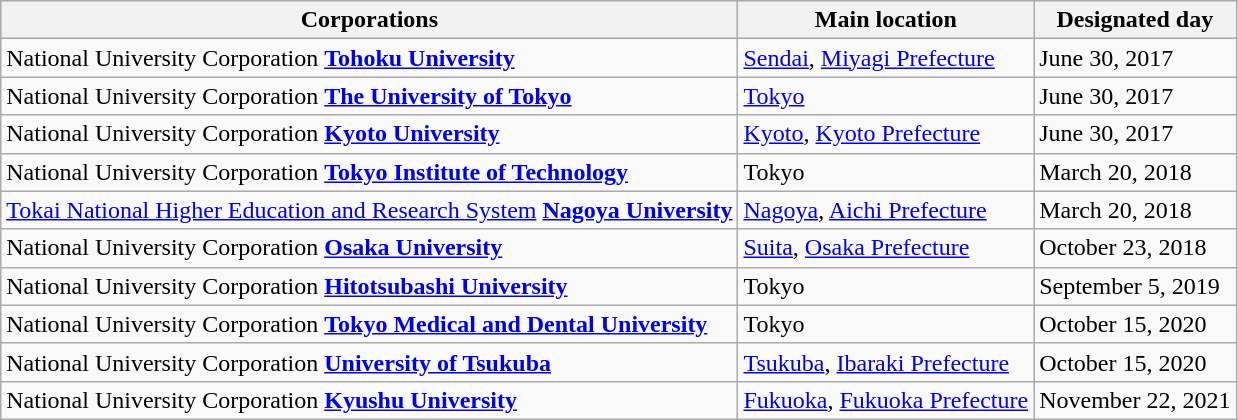<table class="wikitable sortable">
<tr>
<th>Corporations</th>
<th>Main location</th>
<th>Designated day</th>
</tr>
<tr>
<td>National University Corporation <strong><a href='#'>Tohoku University</a></strong></td>
<td><a href='#'>Sendai</a>, <a href='#'>Miyagi Prefecture</a></td>
<td>June 30, 2017</td>
</tr>
<tr>
<td>National University Corporation <strong><a href='#'>The University of Tokyo</a></strong></td>
<td><a href='#'>Tokyo</a></td>
<td>June 30, 2017</td>
</tr>
<tr>
<td>National University Corporation <strong><a href='#'>Kyoto University</a></strong></td>
<td><a href='#'>Kyoto</a>, <a href='#'>Kyoto Prefecture</a></td>
<td>June 30, 2017</td>
</tr>
<tr>
<td>National University Corporation <strong><a href='#'>Tokyo Institute of Technology</a></strong></td>
<td>Tokyo</td>
<td>March 20, 2018</td>
</tr>
<tr>
<td><a href='#'>Tokai National Higher Education and Research System</a> <strong><a href='#'>Nagoya University</a></strong></td>
<td><a href='#'>Nagoya</a>, <a href='#'>Aichi Prefecture</a></td>
<td>March 20, 2018</td>
</tr>
<tr>
<td>National University Corporation <strong><a href='#'>Osaka University</a></strong></td>
<td><a href='#'>Suita</a>, <a href='#'>Osaka Prefecture</a></td>
<td>October 23, 2018</td>
</tr>
<tr>
<td>National University Corporation <strong><a href='#'>Hitotsubashi University</a></strong></td>
<td>Tokyo</td>
<td>September 5, 2019</td>
</tr>
<tr>
<td>National University Corporation <strong><a href='#'>Tokyo Medical and Dental University</a></strong></td>
<td>Tokyo</td>
<td>October 15, 2020</td>
</tr>
<tr>
<td>National University Corporation <strong><a href='#'>University of Tsukuba</a></strong></td>
<td><a href='#'>Tsukuba</a>, <a href='#'>Ibaraki Prefecture</a></td>
<td>October 15, 2020</td>
</tr>
<tr>
<td>National University Corporation <strong><a href='#'>Kyushu University</a></strong></td>
<td><a href='#'>Fukuoka</a>, <a href='#'>Fukuoka Prefecture</a></td>
<td>November 22, 2021</td>
</tr>
</table>
